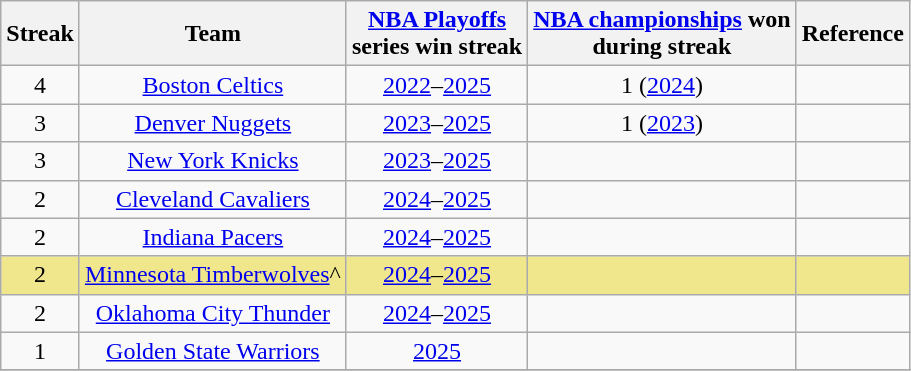<table class="wikitable sortable" style="text-align:center">
<tr>
<th>Streak</th>
<th>Team</th>
<th><a href='#'>NBA Playoffs</a><br>series win streak</th>
<th><a href='#'>NBA championships</a> won<br>during streak</th>
<th class="unsortable">Reference</th>
</tr>
<tr>
<td>4</td>
<td><a href='#'>Boston Celtics</a></td>
<td><a href='#'>2022</a>–<a href='#'>2025</a></td>
<td>1 (<a href='#'>2024</a>)</td>
<td></td>
</tr>
<tr>
<td>3</td>
<td><a href='#'>Denver Nuggets</a></td>
<td><a href='#'>2023</a>–<a href='#'>2025</a></td>
<td>1 (<a href='#'>2023</a>)</td>
<td></td>
</tr>
<tr>
<td>3</td>
<td><a href='#'>New York Knicks</a></td>
<td><a href='#'>2023</a>–<a href='#'>2025</a></td>
<td></td>
<td></td>
</tr>
<tr>
<td>2</td>
<td><a href='#'>Cleveland Cavaliers</a></td>
<td><a href='#'>2024</a>–<a href='#'>2025</a></td>
<td></td>
<td></td>
</tr>
<tr>
<td>2</td>
<td><a href='#'>Indiana Pacers</a></td>
<td><a href='#'>2024</a>–<a href='#'>2025</a></td>
<td></td>
<td></td>
</tr>
<tr>
<td bgcolor="#F0E68C">2</td>
<td bgcolor="#F0E68C"><a href='#'>Minnesota Timberwolves</a>^</td>
<td bgcolor="#F0E68C"><a href='#'>2024</a>–<a href='#'>2025</a></td>
<td bgcolor="#F0E68C"></td>
<td bgcolor="#F0E68C"></td>
</tr>
<tr>
<td>2</td>
<td><a href='#'>Oklahoma City Thunder</a></td>
<td><a href='#'>2024</a>–<a href='#'>2025</a></td>
<td></td>
<td></td>
</tr>
<tr>
<td>1</td>
<td><a href='#'>Golden State Warriors</a></td>
<td><a href='#'>2025</a></td>
<td></td>
<td></td>
</tr>
<tr>
</tr>
</table>
